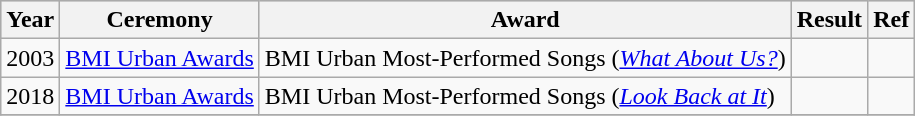<table class="wikitable">
<tr style="background:#ccc; text-align:center;">
<th scope="col">Year</th>
<th scope="col">Ceremony</th>
<th scope="col">Award</th>
<th scope="col">Result</th>
<th>Ref</th>
</tr>
<tr>
<td>2003</td>
<td><a href='#'>BMI Urban Awards</a></td>
<td>BMI Urban Most-Performed Songs (<em><a href='#'>What About Us?</a></em>)</td>
<td></td>
<td style="text-align:center;"></td>
</tr>
<tr>
<td>2018</td>
<td><a href='#'>BMI Urban Awards</a></td>
<td>BMI Urban Most-Performed Songs (<em><a href='#'>Look Back at It</a></em>)</td>
<td></td>
<td style="text-align:center;"></td>
</tr>
<tr>
</tr>
</table>
